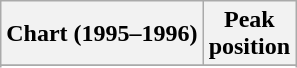<table class="wikitable sortable plainrowheaders" style="text-align:center">
<tr>
<th scope="col">Chart (1995–1996)</th>
<th scope="col">Peak<br>position</th>
</tr>
<tr>
</tr>
<tr>
</tr>
</table>
